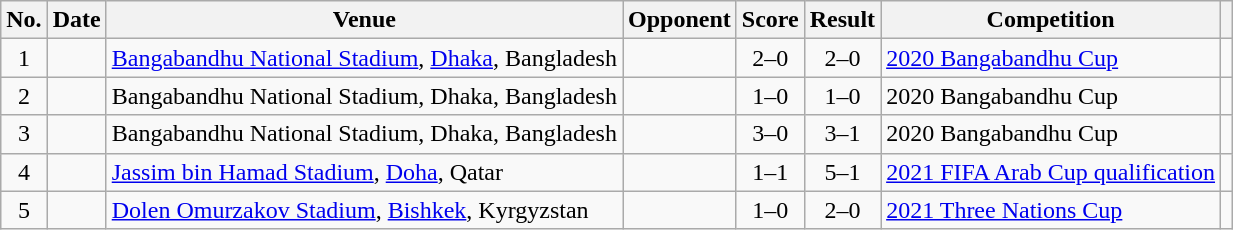<table class="wikitable sortable">
<tr>
<th scope="col">No.</th>
<th scope="col">Date</th>
<th scope="col">Venue</th>
<th scope="col">Opponent</th>
<th scope="col">Score</th>
<th scope="col">Result</th>
<th scope="col">Competition</th>
<th scope="col" class="unsortable"></th>
</tr>
<tr>
<td align="center">1</td>
<td></td>
<td><a href='#'>Bangabandhu National Stadium</a>, <a href='#'>Dhaka</a>, Bangladesh</td>
<td></td>
<td align="center">2–0</td>
<td align="center">2–0</td>
<td><a href='#'>2020 Bangabandhu Cup</a></td>
<td></td>
</tr>
<tr>
<td align="center">2</td>
<td></td>
<td>Bangabandhu National Stadium, Dhaka, Bangladesh</td>
<td></td>
<td align="center">1–0</td>
<td align="center">1–0</td>
<td>2020 Bangabandhu Cup</td>
<td></td>
</tr>
<tr>
<td align="center">3</td>
<td></td>
<td>Bangabandhu National Stadium, Dhaka, Bangladesh</td>
<td></td>
<td align="center">3–0</td>
<td align="center">3–1</td>
<td>2020 Bangabandhu Cup</td>
<td></td>
</tr>
<tr>
<td align="center">4</td>
<td></td>
<td><a href='#'>Jassim bin Hamad Stadium</a>, <a href='#'>Doha</a>, Qatar</td>
<td></td>
<td align="center">1–1</td>
<td align="center">5–1</td>
<td><a href='#'>2021 FIFA Arab Cup qualification</a></td>
<td></td>
</tr>
<tr>
<td align="center">5</td>
<td></td>
<td><a href='#'>Dolen Omurzakov Stadium</a>, <a href='#'>Bishkek</a>, Kyrgyzstan</td>
<td></td>
<td align="center">1–0</td>
<td align="center">2–0</td>
<td><a href='#'>2021 Three Nations Cup</a></td>
<td></td>
</tr>
</table>
